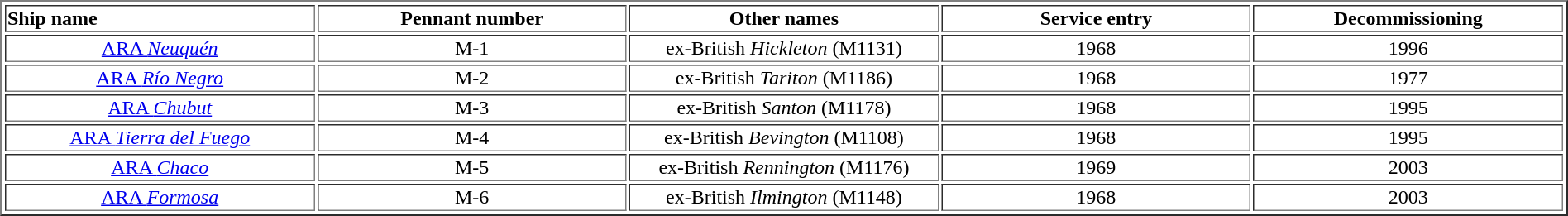<table width="100%" border="2">
<tr>
<th width="16%" align="left">Ship name</th>
<th width="16%" align="center">Pennant number</th>
<th width="16%" align="center">Other names</th>
<th width="16%" align="center">Service entry</th>
<th width="16%" align="center">Decommissioning</th>
</tr>
<tr>
<td align="center"><a href='#'>ARA <em>Neuquén</em></a></td>
<td align="center">M-1</td>
<td align="center">ex-British <em>Hickleton</em> (M1131)</td>
<td align="center">1968</td>
<td align="center">1996</td>
</tr>
<tr>
<td align="center"><a href='#'>ARA <em>Río Negro</em></a></td>
<td align="center">M-2</td>
<td align="center">ex-British <em>Tariton</em> (M1186)</td>
<td align="center">1968</td>
<td align="center">1977</td>
</tr>
<tr>
<td align="center"><a href='#'>ARA <em>Chubut</em></a></td>
<td align="center">M-3</td>
<td align="center">ex-British <em>Santon</em> (M1178)</td>
<td align="center">1968</td>
<td align="center">1995</td>
</tr>
<tr>
<td align="center"><a href='#'>ARA <em>Tierra del Fuego</em></a></td>
<td align="center">M-4</td>
<td align="center">ex-British <em>Bevington</em> (M1108)</td>
<td align="center">1968</td>
<td align="center">1995</td>
</tr>
<tr>
<td align="center"><a href='#'>ARA <em>Chaco</em></a></td>
<td align="center">M-5</td>
<td align="center">ex-British <em>Rennington</em> (M1176)</td>
<td align="center">1969</td>
<td align="center">2003</td>
</tr>
<tr>
<td align="center"><a href='#'>ARA <em>Formosa</em></a></td>
<td align="center">M-6</td>
<td align="center">ex-British <em>Ilmington</em> (M1148)</td>
<td align="center">1968</td>
<td align="center">2003</td>
</tr>
</table>
